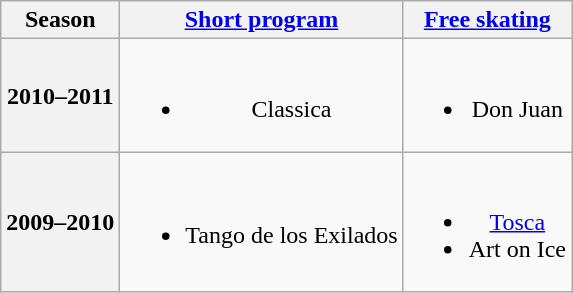<table class=wikitable style=text-align:center>
<tr>
<th>Season</th>
<th><a href='#'>Short program</a></th>
<th><a href='#'>Free skating</a></th>
</tr>
<tr>
<th>2010–2011 <br> </th>
<td><br><ul><li>Classica <br></li></ul></td>
<td><br><ul><li>Don Juan <br></li></ul></td>
</tr>
<tr>
<th>2009–2010 <br> </th>
<td><br><ul><li>Tango de los Exilados <br></li></ul></td>
<td><br><ul><li><a href='#'>Tosca</a> <br></li><li>Art on Ice <br></li></ul></td>
</tr>
</table>
